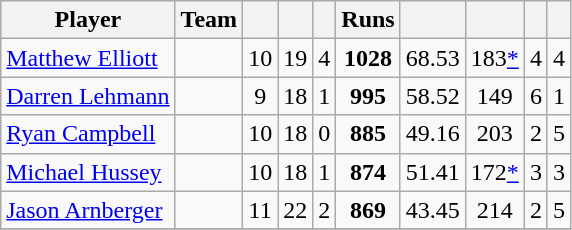<table class="wikitable sortable" style="text-align:center">
<tr>
<th class="unsortable">Player </th>
<th>Team</th>
<th></th>
<th></th>
<th></th>
<th>Runs</th>
<th></th>
<th></th>
<th></th>
<th></th>
</tr>
<tr>
<td style="text-align:left"><a href='#'>Matthew Elliott</a></td>
<td style="text-align:left"></td>
<td>10</td>
<td>19</td>
<td>4</td>
<td><strong>1028</strong></td>
<td>68.53</td>
<td>183<a href='#'>*</a></td>
<td>4</td>
<td>4</td>
</tr>
<tr>
<td style="text-align:left"><a href='#'>Darren Lehmann</a></td>
<td style="text-align:left"></td>
<td>9</td>
<td>18</td>
<td>1</td>
<td><strong>995</strong></td>
<td>58.52</td>
<td>149</td>
<td>6</td>
<td>1</td>
</tr>
<tr>
<td style="text-align:left"><a href='#'>Ryan Campbell</a></td>
<td style="text-align:left"></td>
<td>10</td>
<td>18</td>
<td>0</td>
<td><strong>885</strong></td>
<td>49.16</td>
<td>203</td>
<td>2</td>
<td>5</td>
</tr>
<tr>
<td style="text-align:left"><a href='#'>Michael Hussey</a></td>
<td style="text-align:left"></td>
<td>10</td>
<td>18</td>
<td>1</td>
<td><strong>874</strong></td>
<td>51.41</td>
<td>172<a href='#'>*</a></td>
<td>3</td>
<td>3</td>
</tr>
<tr>
<td style="text-align:left"><a href='#'>Jason Arnberger</a></td>
<td style="text-align:left"></td>
<td>11</td>
<td>22</td>
<td>2</td>
<td><strong>869</strong></td>
<td>43.45</td>
<td>214</td>
<td>2</td>
<td>5</td>
</tr>
<tr>
</tr>
</table>
